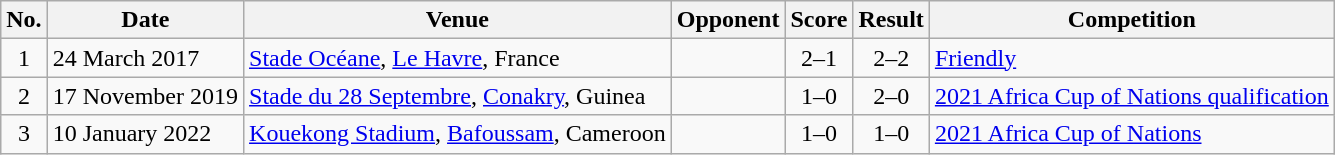<table class="wikitable sortable">
<tr>
<th scope="col">No.</th>
<th scope="col">Date</th>
<th scope="col">Venue</th>
<th scope="col">Opponent</th>
<th scope="col">Score</th>
<th scope="col">Result</th>
<th scope="col">Competition</th>
</tr>
<tr>
<td align="center">1</td>
<td>24 March 2017</td>
<td><a href='#'>Stade Océane</a>, <a href='#'>Le Havre</a>, France</td>
<td></td>
<td align="center">2–1</td>
<td align="center">2–2</td>
<td><a href='#'>Friendly</a></td>
</tr>
<tr>
<td align="center">2</td>
<td>17 November 2019</td>
<td><a href='#'>Stade du 28 Septembre</a>, <a href='#'>Conakry</a>, Guinea</td>
<td></td>
<td align="center">1–0</td>
<td align="center">2–0</td>
<td><a href='#'>2021 Africa Cup of Nations qualification</a></td>
</tr>
<tr>
<td align="center">3</td>
<td>10 January 2022</td>
<td><a href='#'>Kouekong Stadium</a>, <a href='#'>Bafoussam</a>, Cameroon</td>
<td></td>
<td align="center">1–0</td>
<td align="center">1–0</td>
<td><a href='#'>2021 Africa Cup of Nations</a></td>
</tr>
</table>
